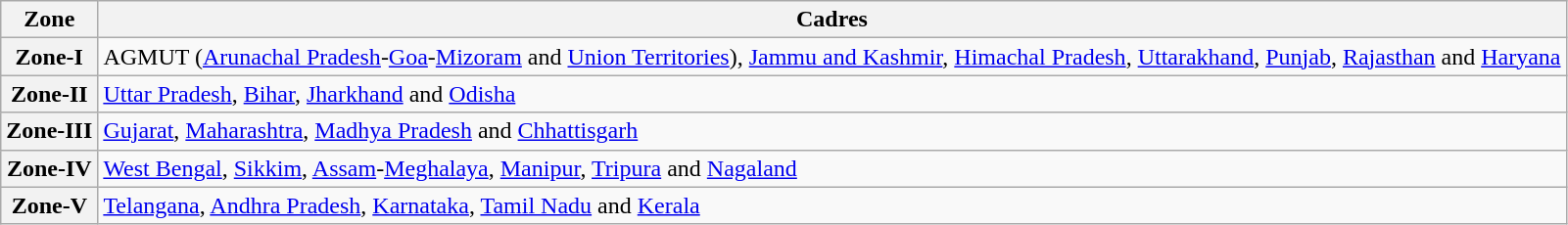<table class="wikitable mw-collapsible">
<tr>
<th>Zone</th>
<th>Cadres</th>
</tr>
<tr>
<th>Zone-I</th>
<td>AGMUT (<a href='#'>Arunachal Pradesh</a>-<a href='#'>Goa</a>-<a href='#'>Mizoram</a> and <a href='#'>Union Territories</a>), <a href='#'>Jammu and Kashmir</a>, <a href='#'>Himachal Pradesh</a>, <a href='#'>Uttarakhand</a>, <a href='#'>Punjab</a>, <a href='#'>Rajasthan</a> and <a href='#'>Haryana</a></td>
</tr>
<tr>
<th>Zone-II</th>
<td><a href='#'>Uttar Pradesh</a>, <a href='#'>Bihar</a>, <a href='#'>Jharkhand</a> and <a href='#'>Odisha</a></td>
</tr>
<tr>
<th>Zone-III</th>
<td><a href='#'>Gujarat</a>, <a href='#'>Maharashtra</a>, <a href='#'>Madhya Pradesh</a> and <a href='#'>Chhattisgarh</a></td>
</tr>
<tr>
<th>Zone-IV</th>
<td><a href='#'>West Bengal</a>, <a href='#'>Sikkim</a>, <a href='#'>Assam</a>-<a href='#'>Meghalaya</a>, <a href='#'>Manipur</a>, <a href='#'>Tripura</a> and <a href='#'>Nagaland</a></td>
</tr>
<tr>
<th>Zone-V</th>
<td><a href='#'>Telangana</a>, <a href='#'>Andhra Pradesh</a>, <a href='#'>Karnataka</a>, <a href='#'>Tamil Nadu</a> and <a href='#'>Kerala</a></td>
</tr>
</table>
